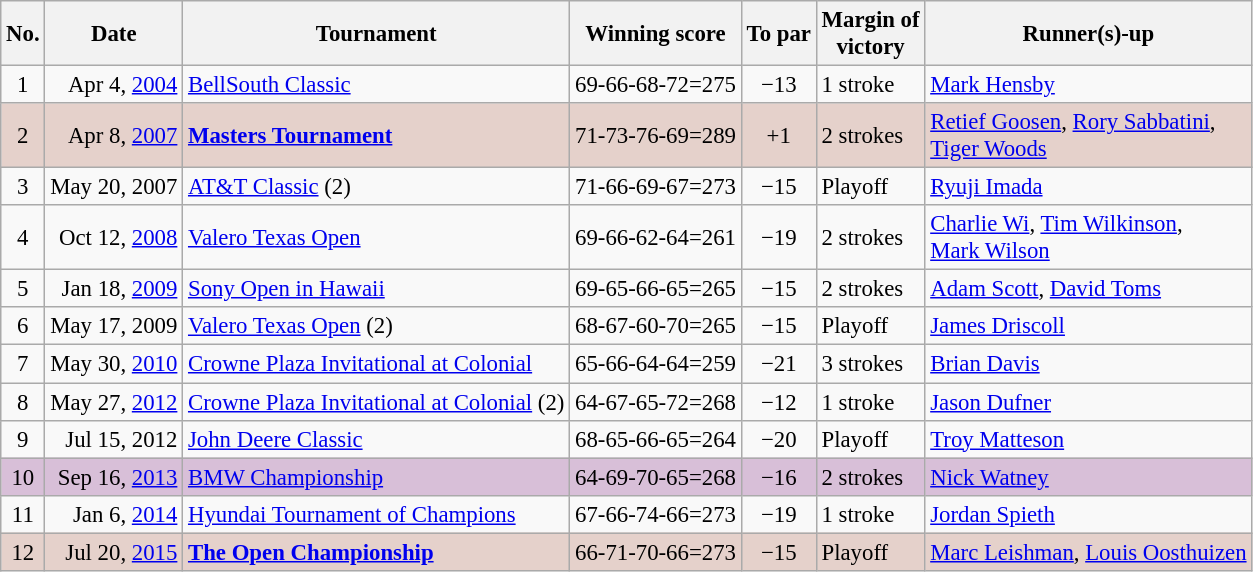<table class="wikitable" style="font-size:95%;">
<tr>
<th>No.</th>
<th>Date</th>
<th>Tournament</th>
<th>Winning score</th>
<th>To par</th>
<th>Margin of<br>victory</th>
<th>Runner(s)-up</th>
</tr>
<tr>
<td align=center>1</td>
<td align=right>Apr 4, <a href='#'>2004</a></td>
<td><a href='#'>BellSouth Classic</a></td>
<td>69-66-68-72=275</td>
<td align=center>−13</td>
<td>1 stroke</td>
<td> <a href='#'>Mark Hensby</a></td>
</tr>
<tr style="background:#e5d1cb;">
<td align=center>2</td>
<td align=right>Apr 8, <a href='#'>2007</a></td>
<td><strong><a href='#'>Masters Tournament</a></strong></td>
<td>71-73-76-69=289</td>
<td align=center>+1</td>
<td>2 strokes</td>
<td> <a href='#'>Retief Goosen</a>,  <a href='#'>Rory Sabbatini</a>,<br> <a href='#'>Tiger Woods</a></td>
</tr>
<tr>
<td align=center>3</td>
<td align=right>May 20, 2007</td>
<td><a href='#'>AT&T Classic</a> (2)</td>
<td>71-66-69-67=273</td>
<td align=center>−15</td>
<td>Playoff</td>
<td> <a href='#'>Ryuji Imada</a></td>
</tr>
<tr>
<td align=center>4</td>
<td align=right>Oct 12, <a href='#'>2008</a></td>
<td><a href='#'>Valero Texas Open</a></td>
<td>69-66-62-64=261</td>
<td align=center>−19</td>
<td>2 strokes</td>
<td> <a href='#'>Charlie Wi</a>,  <a href='#'>Tim Wilkinson</a>,<br> <a href='#'>Mark Wilson</a></td>
</tr>
<tr>
<td align=center>5</td>
<td align=right>Jan 18, <a href='#'>2009</a></td>
<td><a href='#'>Sony Open in Hawaii</a></td>
<td>69-65-66-65=265</td>
<td align=center>−15</td>
<td>2 strokes</td>
<td> <a href='#'>Adam Scott</a>,  <a href='#'>David Toms</a></td>
</tr>
<tr>
<td align=center>6</td>
<td align=right>May 17, 2009</td>
<td><a href='#'>Valero Texas Open</a> (2)</td>
<td>68-67-60-70=265</td>
<td align=center>−15</td>
<td>Playoff</td>
<td> <a href='#'>James Driscoll</a></td>
</tr>
<tr>
<td align=center>7</td>
<td align=right>May 30, <a href='#'>2010</a></td>
<td><a href='#'>Crowne Plaza Invitational at Colonial</a></td>
<td>65-66-64-64=259</td>
<td align=center>−21</td>
<td>3 strokes</td>
<td> <a href='#'>Brian Davis</a></td>
</tr>
<tr>
<td align=center>8</td>
<td align=right>May 27, <a href='#'>2012</a></td>
<td><a href='#'>Crowne Plaza Invitational at Colonial</a> (2)</td>
<td>64-67-65-72=268</td>
<td align=center>−12</td>
<td>1 stroke</td>
<td> <a href='#'>Jason Dufner</a></td>
</tr>
<tr>
<td align=center>9</td>
<td align=right>Jul 15, 2012</td>
<td><a href='#'>John Deere Classic</a></td>
<td>68-65-66-65=264</td>
<td align=center>−20</td>
<td>Playoff</td>
<td> <a href='#'>Troy Matteson</a></td>
</tr>
<tr style="background:thistle;">
<td align=center>10</td>
<td align=right>Sep 16, <a href='#'>2013</a></td>
<td><a href='#'>BMW Championship</a></td>
<td>64-69-70-65=268</td>
<td align=center>−16</td>
<td>2 strokes</td>
<td> <a href='#'>Nick Watney</a></td>
</tr>
<tr>
<td align=center>11</td>
<td align=right>Jan 6, <a href='#'>2014</a></td>
<td><a href='#'>Hyundai Tournament of Champions</a></td>
<td>67-66-74-66=273</td>
<td align=center>−19</td>
<td>1 stroke</td>
<td> <a href='#'>Jordan Spieth</a></td>
</tr>
<tr style="background:#e5d1cb;">
<td align=center>12</td>
<td align=right>Jul 20, <a href='#'>2015</a></td>
<td><strong><a href='#'>The Open Championship</a></strong></td>
<td>66-71-70-66=273</td>
<td align=center>−15</td>
<td>Playoff</td>
<td> <a href='#'>Marc Leishman</a>,  <a href='#'>Louis Oosthuizen</a></td>
</tr>
</table>
